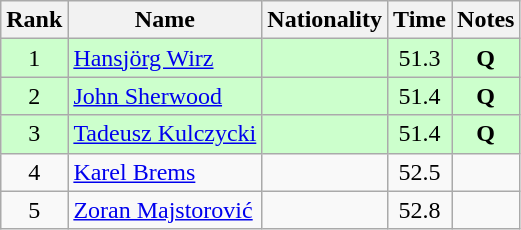<table class="wikitable sortable" style="text-align:center">
<tr>
<th>Rank</th>
<th>Name</th>
<th>Nationality</th>
<th>Time</th>
<th>Notes</th>
</tr>
<tr bgcolor=ccffcc>
<td>1</td>
<td align=left><a href='#'>Hansjörg Wirz</a></td>
<td align=left></td>
<td>51.3</td>
<td><strong>Q</strong></td>
</tr>
<tr bgcolor=ccffcc>
<td>2</td>
<td align=left><a href='#'>John Sherwood</a></td>
<td align=left></td>
<td>51.4</td>
<td><strong>Q</strong></td>
</tr>
<tr bgcolor=ccffcc>
<td>3</td>
<td align=left><a href='#'>Tadeusz Kulczycki</a></td>
<td align=left></td>
<td>51.4</td>
<td><strong>Q</strong></td>
</tr>
<tr>
<td>4</td>
<td align=left><a href='#'>Karel Brems</a></td>
<td align=left></td>
<td>52.5</td>
<td></td>
</tr>
<tr>
<td>5</td>
<td align=left><a href='#'>Zoran Majstorović</a></td>
<td align=left></td>
<td>52.8</td>
<td></td>
</tr>
</table>
